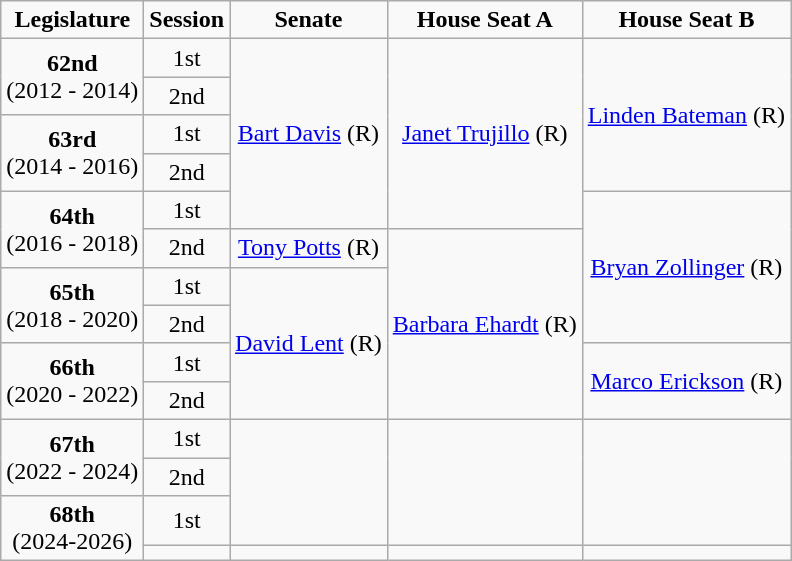<table class=wikitable style="text-align:center">
<tr>
<td><strong>Legislature</strong></td>
<td><strong>Session</strong></td>
<td><strong>Senate</strong></td>
<td><strong>House Seat A</strong></td>
<td><strong>House Seat B</strong></td>
</tr>
<tr>
<td rowspan="2" colspan="1" style="text-align: center;"><strong>62nd</strong> <br> (2012 - 2014)</td>
<td>1st</td>
<td rowspan="5" colspan="1" style="text-align: center;" ><a href='#'>Bart Davis</a> (R)</td>
<td rowspan="5" colspan="1" style="text-align: center;" ><a href='#'>Janet Trujillo</a> (R)</td>
<td rowspan="4" colspan="1" style="text-align: center;" ><a href='#'>Linden Bateman</a> (R)</td>
</tr>
<tr>
<td>2nd</td>
</tr>
<tr>
<td rowspan="2" colspan="1" style="text-align: center;"><strong>63rd</strong> <br> (2014 - 2016)</td>
<td>1st</td>
</tr>
<tr>
<td>2nd</td>
</tr>
<tr>
<td rowspan="2" colspan="1" style="text-align: center;"><strong>64th</strong> <br> (2016 - 2018)</td>
<td>1st</td>
<td rowspan="4" colspan="1" style="text-align: center;" ><a href='#'>Bryan Zollinger</a> (R)</td>
</tr>
<tr>
<td>2nd</td>
<td rowspan="1" colspan="1" style="text-align: center;" ><a href='#'>Tony Potts</a> (R)</td>
<td rowspan="5" colspan="1" style="text-align: center;" ><a href='#'>Barbara Ehardt</a> (R)</td>
</tr>
<tr>
<td rowspan="2" colspan="1" style="text-align: center;"><strong>65th</strong> <br> (2018 - 2020)</td>
<td>1st</td>
<td rowspan="4" colspan="1" style="text-align: center;" ><a href='#'>David Lent</a> (R)</td>
</tr>
<tr>
<td>2nd</td>
</tr>
<tr>
<td rowspan="2" colspan="1" style="text-align: center;"><strong>66th</strong> <br> (2020 - 2022)</td>
<td>1st</td>
<td rowspan="2" colspan="1" style="text-align: center;" ><a href='#'>Marco Erickson</a> (R)</td>
</tr>
<tr>
<td>2nd</td>
</tr>
<tr>
<td rowspan="2"><strong>67th</strong><br>(2022 - 2024)</td>
<td>1st</td>
<td rowspan="3"></td>
<td rowspan="3"></td>
<td rowspan="3"></td>
</tr>
<tr>
<td>2nd</td>
</tr>
<tr>
<td rowspan="2"><strong>68th</strong><br>(2024-2026)</td>
<td>1st</td>
</tr>
<tr>
<td></td>
<td></td>
<td></td>
<td></td>
</tr>
</table>
